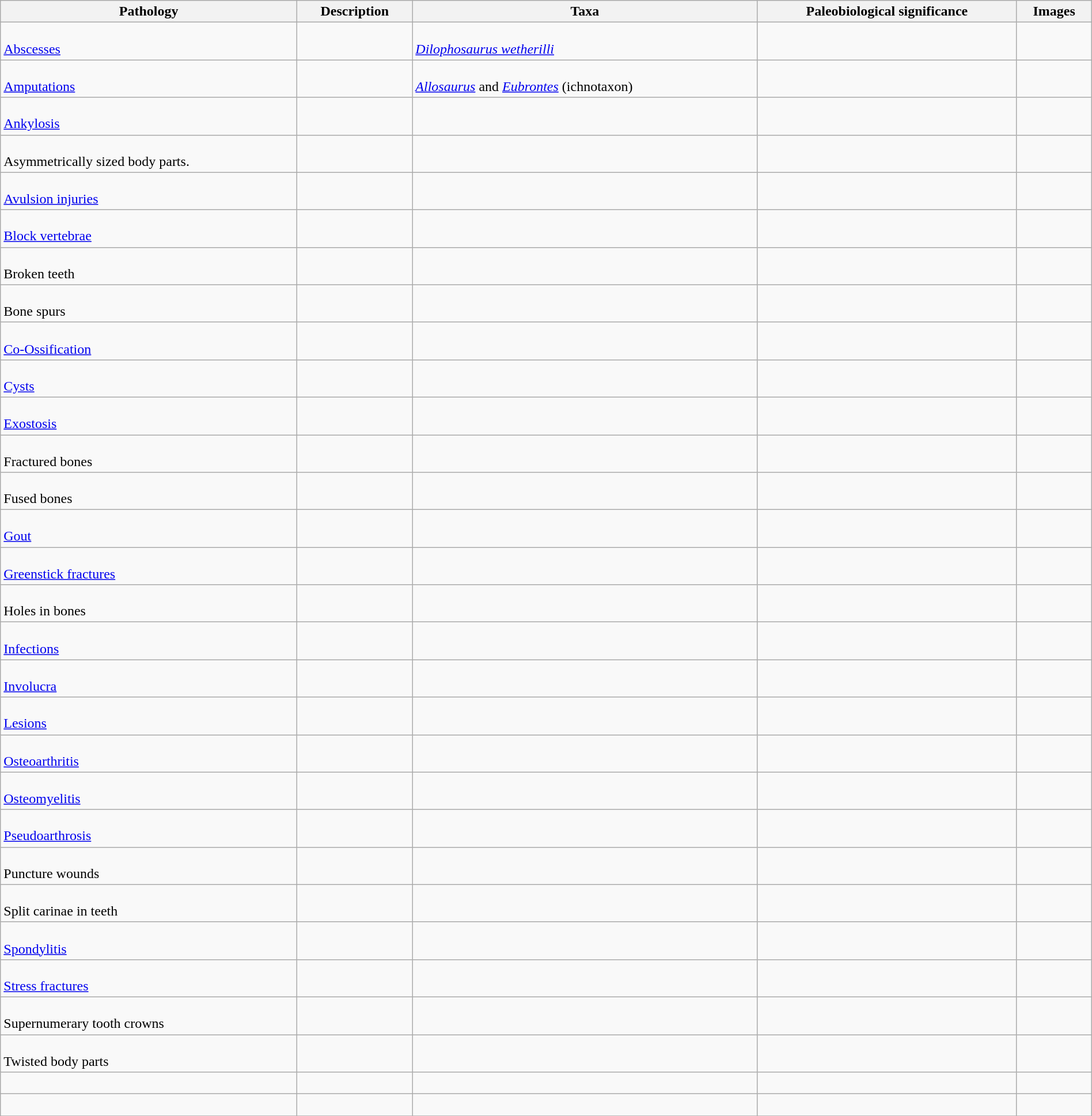<table class="wikitable sortable" align="center" width="100%">
<tr>
<th>Pathology</th>
<th>Description</th>
<th>Taxa</th>
<th>Paleobiological significance</th>
<th>Images</th>
</tr>
<tr>
<td><br><a href='#'>Abscesses</a></td>
<td></td>
<td><br><em><a href='#'>Dilophosaurus wetherilli</a></em></td>
<td></td>
<td><br></td>
</tr>
<tr>
<td><br><a href='#'>Amputations</a></td>
<td></td>
<td><br><em><a href='#'>Allosaurus</a></em> and <em><a href='#'>Eubrontes</a></em> (ichnotaxon)</td>
<td></td>
<td><br></td>
</tr>
<tr>
<td><br><a href='#'>Ankylosis</a></td>
<td></td>
<td></td>
<td></td>
<td><br></td>
</tr>
<tr>
<td><br>Asymmetrically sized body parts.</td>
<td></td>
<td></td>
<td></td>
<td><br></td>
</tr>
<tr>
<td><br><a href='#'>Avulsion injuries</a></td>
<td></td>
<td></td>
<td></td>
<td><br></td>
</tr>
<tr>
<td><br><a href='#'>Block vertebrae</a></td>
<td></td>
<td></td>
<td></td>
<td><br></td>
</tr>
<tr>
<td><br>Broken teeth</td>
<td></td>
<td></td>
<td></td>
<td><br></td>
</tr>
<tr>
<td><br>Bone spurs</td>
<td></td>
<td></td>
<td></td>
<td><br></td>
</tr>
<tr>
<td><br><a href='#'>Co-Ossification</a></td>
<td></td>
<td></td>
<td></td>
<td><br></td>
</tr>
<tr>
<td><br><a href='#'>Cysts</a></td>
<td></td>
<td></td>
<td><br></td>
</tr>
<tr>
<td><br><a href='#'>Exostosis</a></td>
<td></td>
<td></td>
<td></td>
<td><br></td>
</tr>
<tr>
<td><br>Fractured bones</td>
<td></td>
<td></td>
<td></td>
<td><br></td>
</tr>
<tr>
<td><br>Fused bones</td>
<td></td>
<td></td>
<td></td>
<td><br></td>
</tr>
<tr>
<td><br><a href='#'>Gout</a></td>
<td></td>
<td></td>
<td></td>
<td><br></td>
</tr>
<tr>
<td><br><a href='#'>Greenstick fractures</a></td>
<td></td>
<td></td>
<td></td>
<td><br></td>
</tr>
<tr>
<td><br>Holes in bones</td>
<td></td>
<td></td>
<td></td>
<td><br></td>
</tr>
<tr>
<td><br><a href='#'>Infections</a></td>
<td></td>
<td></td>
<td></td>
<td><br></td>
</tr>
<tr>
<td><br><a href='#'>Involucra</a></td>
<td></td>
<td></td>
<td></td>
<td><br></td>
</tr>
<tr>
<td><br><a href='#'>Lesions</a></td>
<td></td>
<td></td>
<td></td>
<td><br></td>
</tr>
<tr>
<td><br><a href='#'>Osteoarthritis</a></td>
<td></td>
<td></td>
<td></td>
<td><br></td>
</tr>
<tr>
<td><br><a href='#'>Osteomyelitis</a></td>
<td></td>
<td></td>
<td></td>
<td><br></td>
</tr>
<tr>
<td><br><a href='#'>Pseudoarthrosis</a></td>
<td></td>
<td></td>
<td></td>
<td><br></td>
</tr>
<tr>
<td><br>Puncture wounds</td>
<td></td>
<td></td>
<td></td>
<td><br></td>
</tr>
<tr>
<td><br>Split carinae in teeth</td>
<td></td>
<td></td>
<td></td>
<td><br></td>
</tr>
<tr>
<td><br><a href='#'>Spondylitis</a></td>
<td></td>
<td></td>
<td></td>
<td><br></td>
</tr>
<tr>
<td><br><a href='#'>Stress fractures</a></td>
<td></td>
<td></td>
<td></td>
<td><br></td>
</tr>
<tr>
<td><br>Supernumerary tooth crowns</td>
<td></td>
<td></td>
<td></td>
<td><br></td>
</tr>
<tr>
<td><br>Twisted body parts</td>
<td></td>
<td></td>
<td></td>
<td><br></td>
</tr>
<tr>
<td></td>
<td></td>
<td></td>
<td></td>
<td><br></td>
</tr>
<tr>
<td></td>
<td></td>
<td></td>
<td></td>
<td><br></td>
</tr>
<tr>
</tr>
</table>
